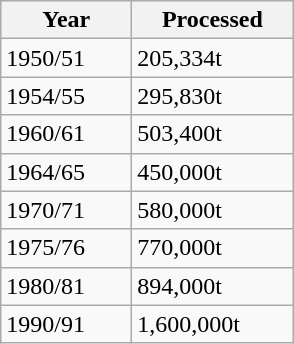<table class="wikitable">
<tr>
<th width="80">Year</th>
<th width="100">Processed</th>
</tr>
<tr>
<td>1950/51</td>
<td>205,334t</td>
</tr>
<tr>
<td>1954/55</td>
<td>295,830t</td>
</tr>
<tr>
<td>1960/61</td>
<td>503,400t</td>
</tr>
<tr>
<td>1964/65</td>
<td>450,000t</td>
</tr>
<tr>
<td>1970/71</td>
<td>580,000t</td>
</tr>
<tr>
<td>1975/76</td>
<td>770,000t </td>
</tr>
<tr>
<td>1980/81</td>
<td>894,000t</td>
</tr>
<tr>
<td>1990/91</td>
<td>1,600,000t</td>
</tr>
</table>
